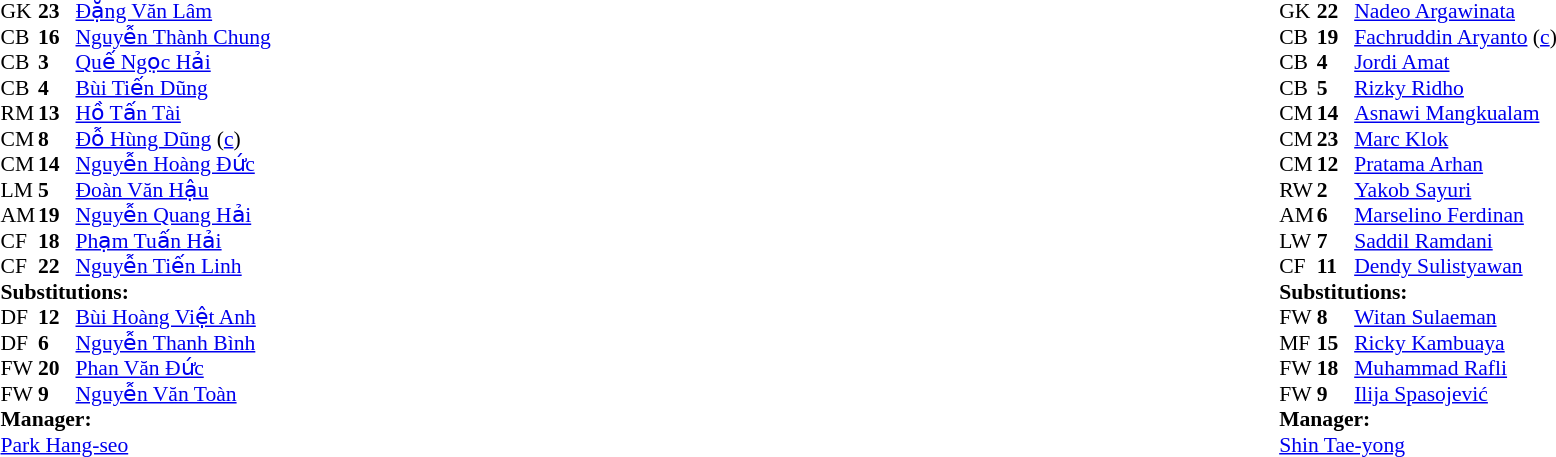<table width="100%">
<tr>
<td valign="top" width="40%"><br><table style="font-size:90%" cellspacing="0" cellpadding="0">
<tr>
<th width=25></th>
<th width=25></th>
</tr>
<tr>
<td>GK</td>
<td><strong>23</strong></td>
<td><a href='#'>Đặng Văn Lâm</a></td>
</tr>
<tr>
<td>CB</td>
<td><strong>16</strong></td>
<td><a href='#'>Nguyễn Thành Chung</a></td>
<td></td>
<td></td>
</tr>
<tr>
<td>CB</td>
<td><strong>3</strong></td>
<td><a href='#'>Quế Ngọc Hải</a></td>
</tr>
<tr>
<td>CB</td>
<td><strong>4</strong></td>
<td><a href='#'>Bùi Tiến Dũng</a></td>
<td></td>
<td></td>
</tr>
<tr>
<td>RM</td>
<td><strong>13</strong></td>
<td><a href='#'>Hồ Tấn Tài</a></td>
</tr>
<tr>
<td>CM</td>
<td><strong>8</strong></td>
<td><a href='#'>Đỗ Hùng Dũng</a> (<a href='#'>c</a>)</td>
</tr>
<tr>
<td>CM</td>
<td><strong>14</strong></td>
<td><a href='#'>Nguyễn Hoàng Đức</a></td>
</tr>
<tr>
<td>LM</td>
<td><strong>5</strong></td>
<td><a href='#'>Đoàn Văn Hậu</a></td>
<td></td>
</tr>
<tr>
<td>AM</td>
<td><strong>19</strong></td>
<td><a href='#'>Nguyễn Quang Hải</a></td>
<td></td>
<td></td>
</tr>
<tr>
<td>CF</td>
<td><strong>18</strong></td>
<td><a href='#'>Phạm Tuấn Hải</a></td>
</tr>
<tr>
<td>CF</td>
<td><strong>22</strong></td>
<td><a href='#'>Nguyễn Tiến Linh</a></td>
<td></td>
<td></td>
</tr>
<tr>
<td colspan=3><strong>Substitutions:</strong></td>
</tr>
<tr>
<td>DF</td>
<td><strong>12</strong></td>
<td><a href='#'>Bùi Hoàng Việt Anh</a></td>
<td></td>
<td></td>
</tr>
<tr>
<td>DF</td>
<td><strong>6</strong></td>
<td><a href='#'>Nguyễn Thanh Bình</a></td>
<td></td>
<td></td>
</tr>
<tr>
<td>FW</td>
<td><strong>20</strong></td>
<td><a href='#'>Phan Văn Đức</a></td>
<td></td>
<td></td>
</tr>
<tr>
<td>FW</td>
<td><strong>9</strong></td>
<td><a href='#'>Nguyễn Văn Toàn</a></td>
<td></td>
<td></td>
</tr>
<tr>
<td colspan=3><strong>Manager:</strong></td>
</tr>
<tr>
<td colspan=3> <a href='#'>Park Hang-seo</a></td>
</tr>
</table>
</td>
<td valign="top"></td>
<td valign="top" width="50%"><br><table style="font-size:90%; margin:auto" cellspacing="0" cellpadding="0">
<tr>
<th width=25></th>
<th width=25></th>
</tr>
<tr>
<td>GK</td>
<td><strong>22</strong></td>
<td><a href='#'>Nadeo Argawinata</a></td>
</tr>
<tr>
<td>CB</td>
<td><strong>19</strong></td>
<td><a href='#'>Fachruddin Aryanto</a> (<a href='#'>c</a>)</td>
</tr>
<tr>
<td>CB</td>
<td><strong>4</strong></td>
<td><a href='#'>Jordi Amat</a></td>
</tr>
<tr>
<td>CB</td>
<td><strong>5</strong></td>
<td><a href='#'>Rizky Ridho</a></td>
<td></td>
<td></td>
</tr>
<tr>
<td>CM</td>
<td><strong>14</strong></td>
<td><a href='#'>Asnawi Mangkualam</a></td>
<td></td>
<td></td>
</tr>
<tr>
<td>CM</td>
<td><strong>23</strong></td>
<td><a href='#'>Marc Klok</a></td>
</tr>
<tr>
<td>CM</td>
<td><strong>12</strong></td>
<td><a href='#'>Pratama Arhan</a></td>
</tr>
<tr>
<td>RW</td>
<td><strong>2</strong></td>
<td><a href='#'>Yakob Sayuri</a></td>
</tr>
<tr>
<td>AM</td>
<td><strong>6</strong></td>
<td><a href='#'>Marselino Ferdinan</a></td>
<td></td>
<td></td>
</tr>
<tr>
<td>LW</td>
<td><strong>7</strong></td>
<td><a href='#'>Saddil Ramdani</a></td>
<td></td>
<td></td>
</tr>
<tr>
<td>CF</td>
<td><strong>11</strong></td>
<td><a href='#'>Dendy Sulistyawan</a></td>
</tr>
<tr>
<td colspan=3><strong>Substitutions:</strong></td>
</tr>
<tr>
<td>FW</td>
<td><strong>8</strong></td>
<td><a href='#'>Witan Sulaeman</a></td>
<td></td>
<td></td>
</tr>
<tr>
<td>MF</td>
<td><strong>15</strong></td>
<td><a href='#'>Ricky Kambuaya</a></td>
<td></td>
<td></td>
</tr>
<tr>
<td>FW</td>
<td><strong>18</strong></td>
<td><a href='#'>Muhammad Rafli</a></td>
<td></td>
<td></td>
</tr>
<tr>
<td>FW</td>
<td><strong>9</strong></td>
<td><a href='#'>Ilija Spasojević</a></td>
<td></td>
<td></td>
</tr>
<tr>
<td colspan=3><strong>Manager:</strong></td>
</tr>
<tr>
<td colspan=3> <a href='#'>Shin Tae-yong</a></td>
</tr>
</table>
</td>
</tr>
</table>
